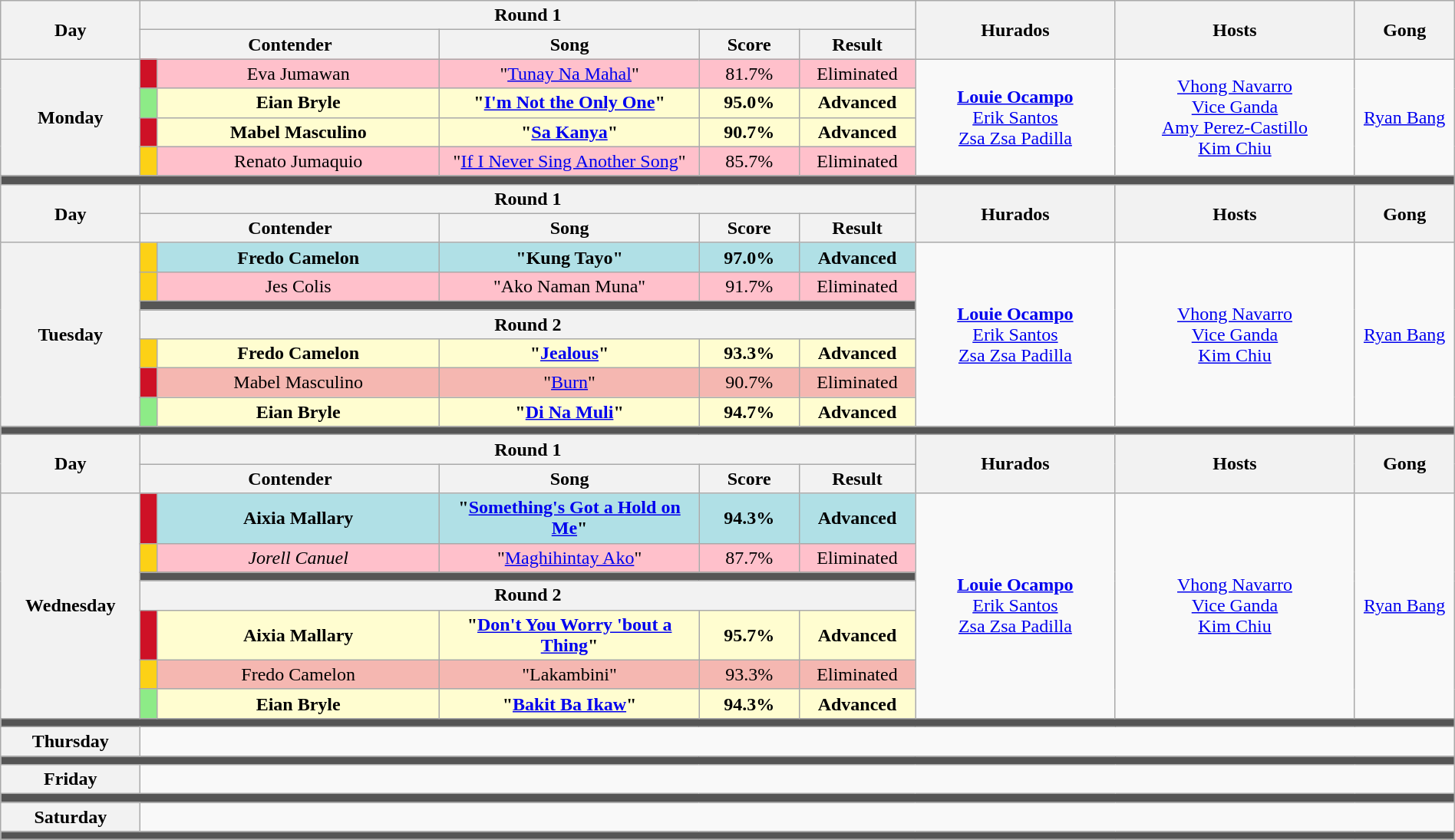<table class="wikitable mw-collapsible mw-collapsed" style="text-align:center; width:100%;">
<tr>
<th rowspan="2" width="07%">Day</th>
<th colspan="5">Round 1</th>
<th rowspan="2" width="10%">Hurados</th>
<th rowspan="2" width="12%">Hosts</th>
<th rowspan="2" width="05%">Gong</th>
</tr>
<tr>
<th width="15%"  colspan=2>Contender</th>
<th width="13%">Song</th>
<th width="05%">Score</th>
<th width="05%">Result</th>
</tr>
<tr>
<th rowspan="4">Monday<br><small></small></th>
<th style="background-color:#CE1126;"></th>
<td style="background:pink;">Eva Jumawan</td>
<td style="background:pink;">"<a href='#'>Tunay Na Mahal</a>"</td>
<td style="background:pink;">81.7%</td>
<td style="background:pink;">Eliminated</td>
<td rowspan="4"><strong><a href='#'>Louie Ocampo</a></strong><br><a href='#'>Erik Santos</a><br><a href='#'>Zsa Zsa Padilla</a></td>
<td rowspan="4"><a href='#'>Vhong Navarro</a><br><a href='#'>Vice Ganda</a><br><a href='#'>Amy Perez-Castillo</a><br><a href='#'>Kim Chiu</a></td>
<td rowspan="4"><a href='#'>Ryan Bang</a></td>
</tr>
<tr>
<th style="background-color:#8deb87;"></th>
<td style="background:#FFFDD0;"><strong>Eian Bryle</strong></td>
<td style="background:#FFFDD0;"><strong>"<a href='#'>I'm Not the Only One</a>"</strong></td>
<td style="background:#FFFDD0;"><strong>95.0%</strong></td>
<td style="background:#FFFDD0;"><strong>Advanced</strong></td>
</tr>
<tr>
<th style="background-color:#CE1126;"></th>
<td style="background:#FFFDD0;"><strong>Mabel Masculino</strong></td>
<td style="background:#FFFDD0;"><strong>"<a href='#'>Sa Kanya</a>"</strong></td>
<td style="background:#FFFDD0;"><strong>90.7%</strong></td>
<td style="background:#FFFDD0;"><strong>Advanced</strong></td>
</tr>
<tr>
<th style="background-color:#FCD116;"></th>
<td style="background:pink;">Renato Jumaquio</td>
<td style="background:pink;">"<a href='#'>If I Never Sing Another Song</a>"</td>
<td style="background:pink;">85.7%</td>
<td style="background:pink;">Eliminated</td>
</tr>
<tr>
<th colspan="12" style="background:#555;"></th>
</tr>
<tr>
<th rowspan="2" width="07%">Day</th>
<th colspan="5">Round 1</th>
<th rowspan="2" width="10%">Hurados</th>
<th rowspan="2" width="12%">Hosts</th>
<th rowspan="2" width="05%">Gong</th>
</tr>
<tr>
<th width="15%"  colspan=2>Contender</th>
<th width="13%">Song</th>
<th width="05%">Score</th>
<th width="05%">Result</th>
</tr>
<tr>
<th rowspan="7">Tuesday<br><small></small></th>
<th style="background-color:#FCD116;"></th>
<td style="background:#B0E0E6;"><strong>Fredo Camelon</strong></td>
<td style="background:#B0E0E6;"><strong>"Kung Tayo"</strong></td>
<td style="background:#B0E0E6;"><strong>97.0%</strong></td>
<td style="background:#B0E0E6;"><strong>Advanced</strong></td>
<td rowspan="7"><strong><a href='#'>Louie Ocampo</a></strong><br><a href='#'>Erik Santos</a><br><a href='#'>Zsa Zsa Padilla</a></td>
<td rowspan="7"><a href='#'>Vhong Navarro</a><br><a href='#'>Vice Ganda</a><br><a href='#'>Kim Chiu</a></td>
<td rowspan="7"><a href='#'>Ryan Bang</a></td>
</tr>
<tr>
<th style="background-color:#FCD116;"></th>
<td style="background:pink;">Jes Colis</td>
<td style="background:pink;">"Ako Naman Muna"</td>
<td style="background:pink;">91.7%</td>
<td style="background:pink;">Eliminated</td>
</tr>
<tr>
<th colspan="5" style="background:#555;"></th>
</tr>
<tr>
<th colspan="5">Round 2</th>
</tr>
<tr>
<th style="background-color:#FCD116;"></th>
<td style="background:#FFFDD0;"><strong>Fredo Camelon</strong></td>
<td style="background:#FFFDD0;"><strong>"<a href='#'>Jealous</a>"</strong></td>
<td style="background:#FFFDD0;"><strong>93.3%</strong></td>
<td style="background:#FFFDD0;"><strong>Advanced</strong></td>
</tr>
<tr>
<th style="background-color:#CE1126;"></th>
<td style="background:#F5B7B1;">Mabel Masculino</td>
<td style="background:#F5B7B1;">"<a href='#'>Burn</a>"</td>
<td style="background:#F5B7B1;">90.7%</td>
<td style="background:#F5B7B1;">Eliminated</td>
</tr>
<tr>
<th style="background-color:#8deb87;"></th>
<td style="background:#FFFDD0;"><strong>Eian Bryle</strong></td>
<td style="background:#FFFDD0;"><strong>"<a href='#'>Di Na Muli</a>"</strong></td>
<td style="background:#FFFDD0;"><strong>94.7%</strong></td>
<td style="background:#FFFDD0;"><strong>Advanced</strong></td>
</tr>
<tr>
<th colspan="12" style="background:#555;"></th>
</tr>
<tr>
<th rowspan="2" width="07%">Day</th>
<th colspan="5">Round 1</th>
<th rowspan="2" width="10%">Hurados</th>
<th rowspan="2" width="12%">Hosts</th>
<th rowspan="2" width="05%">Gong</th>
</tr>
<tr>
<th width="15%"  colspan=2>Contender</th>
<th width="13%">Song</th>
<th width="05%">Score</th>
<th width="05%">Result</th>
</tr>
<tr>
<th rowspan="7">Wednesday<br><small></small></th>
<th style="background-color: #CE1126;"></th>
<td style="background:#B0E0E6;"><strong>Aixia Mallary</strong></td>
<td style="background:#B0E0E6;"><strong>"<a href='#'>Something's Got a Hold on Me</a>"</strong></td>
<td style="background:#B0E0E6;"><strong>94.3%</strong></td>
<td style="background:#B0E0E6;"><strong>Advanced</strong></td>
<td rowspan="7"><strong><a href='#'>Louie Ocampo</a></strong><br><a href='#'>Erik Santos</a><br><a href='#'>Zsa Zsa Padilla</a></td>
<td rowspan="7"><a href='#'>Vhong Navarro</a><br><a href='#'>Vice Ganda</a><br><a href='#'>Kim Chiu</a></td>
<td rowspan="7"><a href='#'>Ryan Bang</a></td>
</tr>
<tr>
<th style="background-color:#FCD116;"></th>
<td style="background:pink;"><em>Jorell Canuel</em></td>
<td style="background:pink;">"<a href='#'>Maghihintay Ako</a>"</td>
<td style="background:pink;">87.7%</td>
<td style="background:pink;">Eliminated</td>
</tr>
<tr>
<th colspan="5" style="background:#555;"></th>
</tr>
<tr>
<th colspan="5">Round 2</th>
</tr>
<tr>
<th style="background-color:#CE1126;"></th>
<td style="background:#FFFDD0;"><strong>Aixia Mallary</strong></td>
<td style="background:#FFFDD0;"><strong>"<a href='#'>Don't You Worry 'bout a Thing</a>"</strong></td>
<td style="background:#FFFDD0;"><strong>95.7%</strong></td>
<td style="background:#FFFDD0;"><strong>Advanced</strong></td>
</tr>
<tr>
<th style="background-color:#FCD116;"></th>
<td style="background:#F5B7B1;">Fredo Camelon</td>
<td style="background:#F5B7B1;">"Lakambini"</td>
<td style="background:#F5B7B1;">93.3%</td>
<td style="background:#F5B7B1;">Eliminated</td>
</tr>
<tr>
<th style="background-color:#8deb87;"></th>
<td style="background:#FFFDD0;"><strong>Eian Bryle</strong></td>
<td style="background:#FFFDD0;"><strong>"<a href='#'>Bakit Ba Ikaw</a>"</strong></td>
<td style="background:#FFFDD0;"><strong>94.3%</strong></td>
<td style="background:#FFFDD0;"><strong>Advanced</strong></td>
</tr>
<tr>
<th colspan="10" style="background:#555;"></th>
</tr>
<tr>
<th rowspan="1">Thursday<br><small></small></th>
<td colspan="12"></td>
</tr>
<tr>
<th colspan="10" style="background:#555;"></th>
</tr>
<tr>
<th rowspan="1">Friday<br><small></small></th>
<td colspan="12"></td>
</tr>
<tr>
<th colspan="10" style="background:#555;"></th>
</tr>
<tr>
<th rowspan="1">Saturday<br><small></small></th>
<td colspan="12"></td>
</tr>
<tr>
<th colspan="10" style="background:#555;"></th>
</tr>
<tr>
</tr>
</table>
